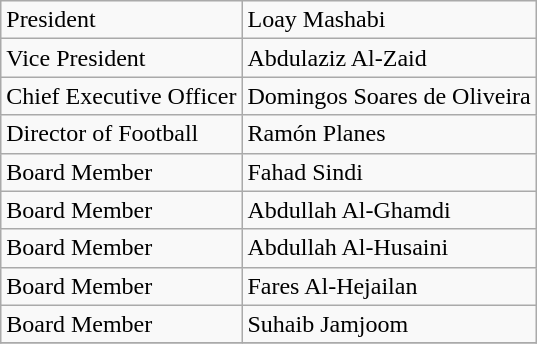<table class="wikitable">
<tr>
<td>President</td>
<td>  Loay Mashabi</td>
</tr>
<tr>
<td>Vice President</td>
<td> Abdulaziz Al-Zaid</td>
</tr>
<tr>
<td>Chief Executive Officer</td>
<td> Domingos Soares de Oliveira</td>
</tr>
<tr>
<td>Director of Football</td>
<td> Ramón Planes</td>
</tr>
<tr>
<td>Board Member</td>
<td> Fahad Sindi</td>
</tr>
<tr>
<td>Board Member</td>
<td> Abdullah Al-Ghamdi</td>
</tr>
<tr>
<td>Board Member</td>
<td> Abdullah Al-Husaini</td>
</tr>
<tr>
<td>Board Member</td>
<td> Fares Al-Hejailan</td>
</tr>
<tr>
<td>Board Member</td>
<td> Suhaib Jamjoom</td>
</tr>
<tr>
</tr>
</table>
